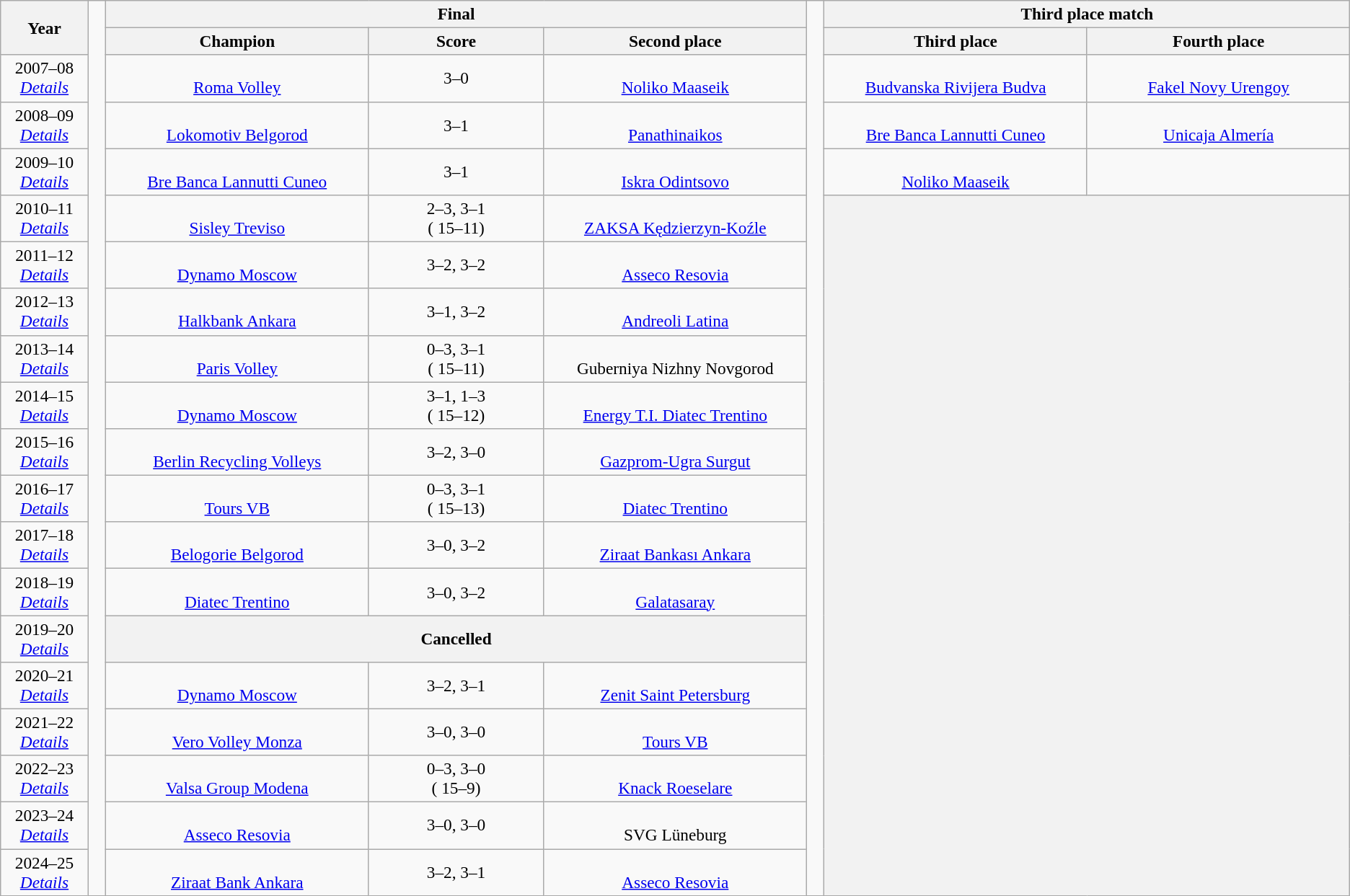<table class="wikitable" style="font-size: 97%; text-align: center;">
<tr>
<th rowspan="2" style="width:5%;">Year</th>
<td style="width:1%;" rowspan="20"></td>
<th colspan=3>Final</th>
<td style="width:1%;" rowspan="20"></td>
<th colspan=2>Third place match</th>
</tr>
<tr>
<th width=15%>Champion</th>
<th width=10%>Score</th>
<th width=15%>Second place</th>
<th width=15%>Third place</th>
<th width=15%>Fourth place</th>
</tr>
<tr>
<td>2007–08<br><em><a href='#'>Details</a></em></td>
<td><br> <a href='#'>Roma Volley</a></td>
<td>3–0</td>
<td><br> <a href='#'>Noliko Maaseik</a></td>
<td><br> <a href='#'>Budvanska Rivijera Budva</a></td>
<td><br> <a href='#'>Fakel Novy Urengoy</a></td>
</tr>
<tr>
<td>2008–09<br><em><a href='#'>Details</a></em></td>
<td><br> <a href='#'>Lokomotiv Belgorod</a></td>
<td>3–1</td>
<td><br> <a href='#'>Panathinaikos</a></td>
<td><br> <a href='#'>Bre Banca Lannutti Cuneo</a></td>
<td><br> <a href='#'>Unicaja Almería</a></td>
</tr>
<tr>
<td>2009–10<br><em><a href='#'>Details</a></em></td>
<td><br> <a href='#'>Bre Banca Lannutti Cuneo</a></td>
<td>3–1</td>
<td><br> <a href='#'>Iskra Odintsovo</a></td>
<td><br> <a href='#'>Noliko Maaseik</a></td>
<td><br> </td>
</tr>
<tr>
<td>2010–11<br><em><a href='#'>Details</a></em></td>
<td><br> <a href='#'>Sisley Treviso</a></td>
<td>2–3, 3–1<br> ( 15–11)</td>
<td><br> <a href='#'>ZAKSA Kędzierzyn-Koźle</a></td>
<th colspan=2 rowspan=15></th>
</tr>
<tr>
<td>2011–12<br><em><a href='#'>Details</a></em></td>
<td><br> <a href='#'>Dynamo Moscow</a></td>
<td>3–2, 3–2</td>
<td><br> <a href='#'>Asseco Resovia</a></td>
</tr>
<tr>
<td>2012–13<br><em><a href='#'>Details</a></em></td>
<td><br> <a href='#'>Halkbank Ankara</a></td>
<td>3–1, 3–2</td>
<td><br> <a href='#'>Andreoli Latina</a></td>
</tr>
<tr>
<td>2013–14<br><em><a href='#'>Details</a></em></td>
<td><br> <a href='#'>Paris Volley</a></td>
<td>0–3, 3–1<br> ( 15–11)</td>
<td><br> Guberniya Nizhny Novgorod</td>
</tr>
<tr>
<td>2014–15<br><em><a href='#'>Details</a></em></td>
<td><br> <a href='#'>Dynamo Moscow</a></td>
<td>3–1, 1–3<br> ( 15–12)</td>
<td><br> <a href='#'>Energy T.I. Diatec Trentino</a></td>
</tr>
<tr>
<td>2015–16<br><em><a href='#'>Details</a></em></td>
<td><br> <a href='#'>Berlin Recycling Volleys</a></td>
<td>3–2, 3–0</td>
<td><br> <a href='#'>Gazprom-Ugra Surgut</a></td>
</tr>
<tr>
<td>2016–17<br><em><a href='#'>Details</a></em></td>
<td><br> <a href='#'>Tours VB</a></td>
<td>0–3, 3–1<br> ( 15–13)</td>
<td><br> <a href='#'>Diatec Trentino</a></td>
</tr>
<tr>
<td>2017–18<br><em><a href='#'>Details</a></em></td>
<td><br> <a href='#'>Belogorie Belgorod</a></td>
<td>3–0, 3–2</td>
<td><br> <a href='#'>Ziraat Bankası Ankara</a></td>
</tr>
<tr>
<td>2018–19<br><em><a href='#'>Details</a></em></td>
<td><br> <a href='#'>Diatec Trentino</a></td>
<td>3–0, 3–2</td>
<td><br> <a href='#'>Galatasaray</a></td>
</tr>
<tr>
<td>2019–20<br><em><a href='#'>Details</a></em></td>
<th colspan=3>Cancelled</th>
</tr>
<tr>
<td>2020–21<br><em><a href='#'>Details</a></em></td>
<td><br> <a href='#'>Dynamo Moscow</a></td>
<td>3–2, 3–1</td>
<td><br> <a href='#'>Zenit Saint Petersburg</a></td>
</tr>
<tr>
<td>2021–22<br><em><a href='#'>Details</a></em></td>
<td><br> <a href='#'>Vero Volley Monza</a></td>
<td>3–0, 3–0</td>
<td><br> <a href='#'>Tours VB</a></td>
</tr>
<tr>
<td>2022–23<br><em><a href='#'>Details</a></em></td>
<td><br> <a href='#'>Valsa Group Modena</a></td>
<td>0–3, 3–0<br>( 15–9)</td>
<td><br> <a href='#'>Knack Roeselare</a></td>
</tr>
<tr>
<td>2023–24<br><em><a href='#'>Details</a></em></td>
<td><br> <a href='#'>Asseco Resovia</a></td>
<td>3–0, 3–0</td>
<td><br> SVG Lüneburg</td>
</tr>
<tr>
<td>2024–25<br><em><a href='#'>Details</a></em></td>
<td><br> <a href='#'>Ziraat Bank Ankara</a></td>
<td>3–2, 3–1</td>
<td><br> <a href='#'>Asseco Resovia</a></td>
</tr>
</table>
